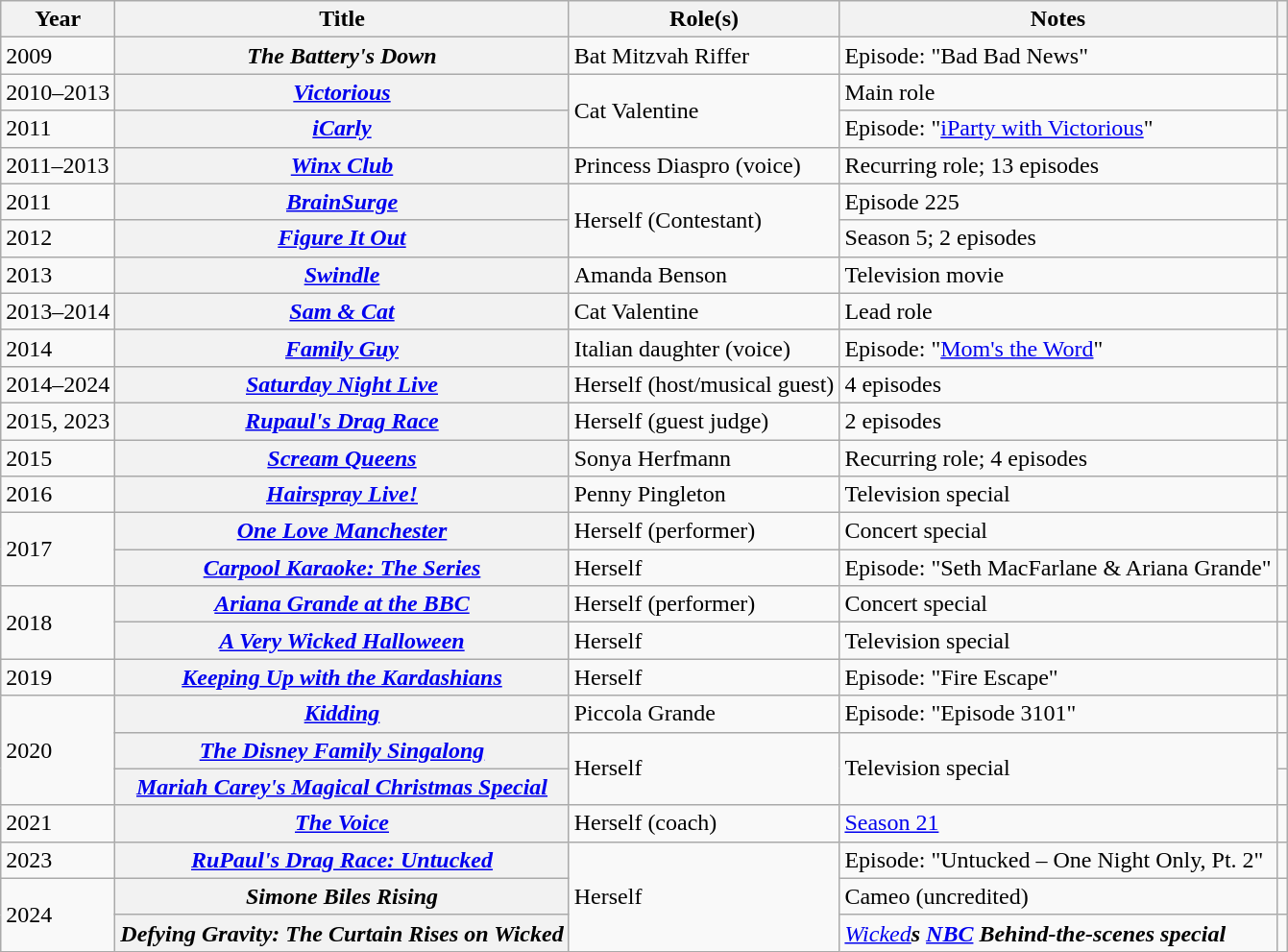<table class="wikitable plainrowheaders sortable">
<tr>
<th scope="col">Year</th>
<th scope="col">Title</th>
<th scope="col">Role(s)</th>
<th scope="col" class="unsortable">Notes</th>
<th class="unsortable"></th>
</tr>
<tr>
<td>2009</td>
<th scope="row"><em>The Battery's Down</em></th>
<td>Bat Mitzvah Riffer</td>
<td>Episode: "Bad Bad News"</td>
<td></td>
</tr>
<tr>
<td>2010–2013</td>
<th scope="row"><em><a href='#'>Victorious</a></em></th>
<td rowspan="2">Cat Valentine</td>
<td>Main role</td>
<td></td>
</tr>
<tr>
<td>2011</td>
<th scope="row"><em><a href='#'>iCarly</a></em></th>
<td>Episode: "<a href='#'>iParty with Victorious</a>"</td>
<td></td>
</tr>
<tr>
<td>2011–2013</td>
<th scope="row"><em><a href='#'>Winx Club</a></em></th>
<td>Princess Diaspro (voice)</td>
<td>Recurring role; 13 episodes</td>
<td></td>
</tr>
<tr>
<td>2011</td>
<th scope="row"><em><a href='#'>BrainSurge</a></em></th>
<td rowspan="2">Herself (Contestant)</td>
<td>Episode 225</td>
<td></td>
</tr>
<tr>
<td>2012</td>
<th scope="row"><em><a href='#'>Figure It Out</a></em></th>
<td>Season 5; 2 episodes</td>
<td></td>
</tr>
<tr>
<td>2013</td>
<th scope="row"><em><a href='#'>Swindle</a></em></th>
<td>Amanda Benson</td>
<td>Television movie</td>
<td></td>
</tr>
<tr>
<td>2013–2014</td>
<th scope="row"><em><a href='#'>Sam & Cat</a></em></th>
<td>Cat Valentine</td>
<td>Lead role</td>
<td></td>
</tr>
<tr>
<td>2014</td>
<th scope="row"><em><a href='#'>Family Guy</a></em></th>
<td>Italian daughter (voice)</td>
<td>Episode: "<a href='#'>Mom's the Word</a>"</td>
<td style="text-align:center;"></td>
</tr>
<tr>
<td>2014–2024</td>
<th scope="row"><em><a href='#'>Saturday Night Live</a></em></th>
<td>Herself (host/musical guest)</td>
<td>4 episodes</td>
<td></td>
</tr>
<tr>
<td>2015, 2023</td>
<th scope="row"><em><a href='#'>Rupaul's Drag Race</a></em></th>
<td>Herself (guest judge)</td>
<td>2 episodes</td>
<td style="text-align:center;"></td>
</tr>
<tr>
<td>2015</td>
<th scope="row"><em><a href='#'>Scream Queens</a></em></th>
<td>Sonya Herfmann</td>
<td>Recurring role; 4 episodes</td>
<td style="text-align:center;"></td>
</tr>
<tr>
<td>2016</td>
<th scope="row"><em><a href='#'>Hairspray Live!</a></em></th>
<td>Penny Pingleton</td>
<td>Television special</td>
<td style="text-align:center;"></td>
</tr>
<tr>
<td rowspan="2">2017</td>
<th scope="row"><em><a href='#'>One Love Manchester</a></em></th>
<td>Herself (performer)</td>
<td>Concert special</td>
<td style="text-align:center;"></td>
</tr>
<tr>
<th scope="row"><em><a href='#'>Carpool Karaoke: The Series</a></em></th>
<td>Herself</td>
<td>Episode: "Seth MacFarlane & Ariana Grande"</td>
<td></td>
</tr>
<tr>
<td rowspan="2">2018</td>
<th scope="row"><em><a href='#'>Ariana Grande at the BBC</a></em></th>
<td>Herself (performer)</td>
<td>Concert special</td>
<td style="text-align:center;"></td>
</tr>
<tr>
<th scope="row"><em><a href='#'>A Very Wicked Halloween</a></em></th>
<td>Herself</td>
<td>Television special</td>
</tr>
<tr>
<td>2019</td>
<th scope="row"><em><a href='#'>Keeping Up with the Kardashians</a></em></th>
<td>Herself</td>
<td>Episode: "Fire Escape"</td>
<td></td>
</tr>
<tr>
<td rowspan="3">2020</td>
<th scope="row"><em><a href='#'>Kidding</a></em></th>
<td>Piccola Grande</td>
<td>Episode: "Episode 3101"</td>
<td style="text-align:center;"></td>
</tr>
<tr>
<th scope="row"><em><a href='#'>The Disney Family Singalong</a></em></th>
<td rowspan="2">Herself</td>
<td rowspan="2">Television special</td>
</tr>
<tr>
<th scope="row"><em><a href='#'>Mariah Carey's Magical Christmas Special</a></em></th>
<td style="text-align:center;"></td>
</tr>
<tr>
<td>2021</td>
<th scope="row"><em><a href='#'>The Voice</a></em></th>
<td>Herself (coach)</td>
<td><a href='#'>Season 21</a></td>
<td style="text-align:center;"></td>
</tr>
<tr>
<td>2023</td>
<th scope="row"><em><a href='#'>RuPaul's Drag Race: Untucked</a></em></th>
<td rowspan="3">Herself</td>
<td>Episode: "Untucked – One Night Only, Pt. 2"</td>
<td style="text-align:center;"></td>
</tr>
<tr>
<td rowspan="2">2024</td>
<th scope="row"><em>Simone Biles Rising</em></th>
<td>Cameo (uncredited)</td>
<td style="text-align:center;"></td>
</tr>
<tr>
<th scope="row"><em>Defying Gravity: The Curtain Rises on Wicked</em></th>
<td><em><a href='#'>Wicked</a><strong>s <a href='#'>NBC</a> Behind-the-scenes special</td>
<td style="text-align:center;"></td>
</tr>
</table>
